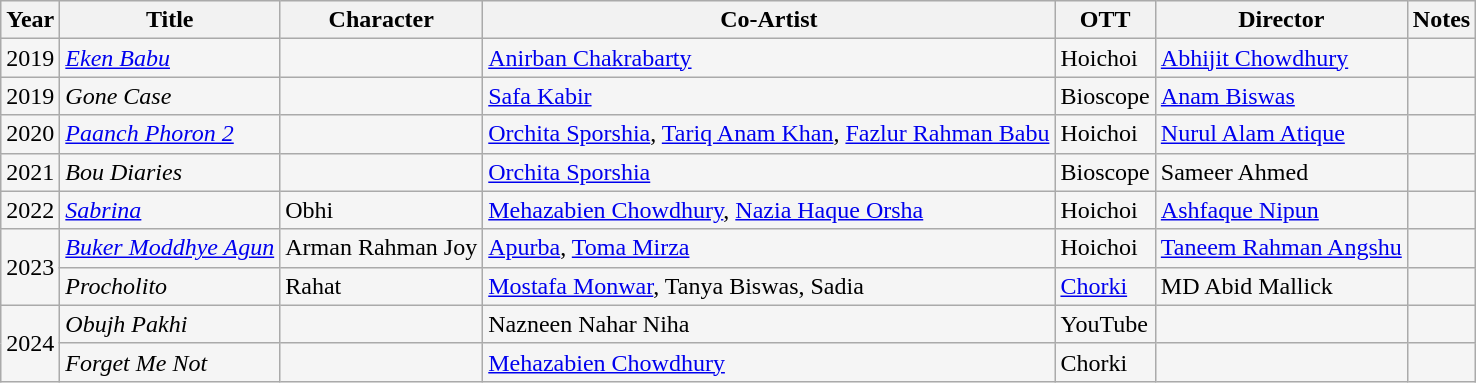<table class="wikitable sortable" style="background:#F5F5F5;">
<tr>
<th>Year</th>
<th>Title</th>
<th>Character</th>
<th>Co-Artist</th>
<th>OTT</th>
<th>Director</th>
<th>Notes</th>
</tr>
<tr>
<td>2019</td>
<td><a href='#'><em>Eken Babu</em></a></td>
<td></td>
<td><a href='#'>Anirban Chakrabarty</a></td>
<td>Hoichoi</td>
<td><a href='#'>Abhijit Chowdhury</a></td>
<td></td>
</tr>
<tr>
<td>2019</td>
<td><em>Gone Case</em></td>
<td></td>
<td><a href='#'>Safa Kabir</a></td>
<td>Bioscope</td>
<td><a href='#'>Anam Biswas</a></td>
<td></td>
</tr>
<tr>
<td>2020</td>
<td><em><a href='#'>Paanch Phoron 2</a></em></td>
<td></td>
<td><a href='#'>Orchita Sporshia</a>, <a href='#'>Tariq Anam Khan</a>, <a href='#'>Fazlur Rahman Babu</a></td>
<td>Hoichoi</td>
<td><a href='#'>Nurul Alam Atique</a></td>
<td></td>
</tr>
<tr>
<td>2021</td>
<td><em>Bou Diaries</em></td>
<td></td>
<td><a href='#'>Orchita Sporshia</a></td>
<td>Bioscope</td>
<td>Sameer Ahmed</td>
<td></td>
</tr>
<tr>
<td>2022</td>
<td><em><a href='#'>Sabrina</a></em></td>
<td>Obhi</td>
<td><a href='#'>Mehazabien Chowdhury</a>, <a href='#'>Nazia Haque Orsha</a></td>
<td>Hoichoi</td>
<td><a href='#'>Ashfaque Nipun</a></td>
<td></td>
</tr>
<tr>
<td rowspan="2">2023</td>
<td><em><a href='#'>Buker Moddhye Agun</a></em></td>
<td>Arman Rahman Joy</td>
<td><a href='#'>Apurba</a>, <a href='#'>Toma Mirza</a></td>
<td>Hoichoi</td>
<td><a href='#'>Taneem Rahman Angshu</a></td>
<td></td>
</tr>
<tr>
<td><em>Procholito</em></td>
<td>Rahat</td>
<td><a href='#'>Mostafa Monwar</a>, Tanya Biswas, Sadia</td>
<td><a href='#'>Chorki</a></td>
<td>MD Abid Mallick</td>
<td></td>
</tr>
<tr>
<td rowspan="2">2024</td>
<td><em>Obujh Pakhi</em></td>
<td></td>
<td>Nazneen Nahar Niha</td>
<td>YouTube</td>
<td></td>
<td></td>
</tr>
<tr>
<td><em>Forget Me Not</em></td>
<td></td>
<td><a href='#'>Mehazabien Chowdhury</a></td>
<td>Chorki</td>
<td></td>
<td></td>
</tr>
</table>
